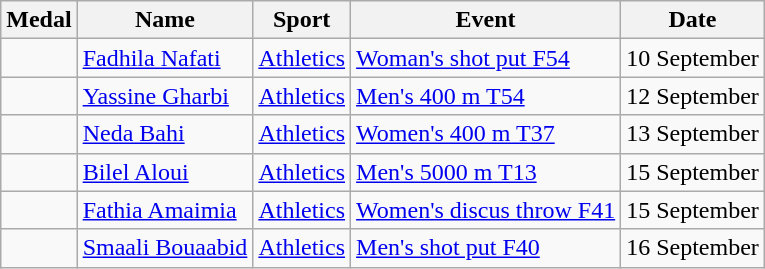<table class="wikitable sortable">
<tr>
<th>Medal</th>
<th>Name</th>
<th>Sport</th>
<th>Event</th>
<th>Date</th>
</tr>
<tr>
<td></td>
<td><a href='#'>Fadhila Nafati</a></td>
<td><a href='#'>Athletics</a></td>
<td><a href='#'>Woman's shot put F54</a></td>
<td>10 September</td>
</tr>
<tr>
<td></td>
<td><a href='#'>Yassine Gharbi</a></td>
<td><a href='#'>Athletics</a></td>
<td><a href='#'>Men's 400 m T54</a></td>
<td>12 September</td>
</tr>
<tr>
<td></td>
<td><a href='#'>Neda Bahi</a></td>
<td><a href='#'>Athletics</a></td>
<td><a href='#'>Women's 400 m T37</a></td>
<td>13 September</td>
</tr>
<tr>
<td></td>
<td><a href='#'>Bilel Aloui</a></td>
<td><a href='#'>Athletics</a></td>
<td><a href='#'>Men's 5000 m T13</a></td>
<td>15 September</td>
</tr>
<tr>
<td></td>
<td><a href='#'>Fathia Amaimia</a></td>
<td><a href='#'>Athletics</a></td>
<td><a href='#'>Women's discus throw F41</a></td>
<td>15 September</td>
</tr>
<tr>
<td></td>
<td><a href='#'>Smaali Bouaabid</a></td>
<td><a href='#'>Athletics</a></td>
<td><a href='#'>Men's shot put F40</a></td>
<td>16 September</td>
</tr>
</table>
